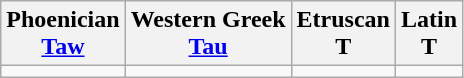<table class="wikitable">
<tr>
<th>Phoenician<br><a href='#'>Taw</a></th>
<th>Western Greek<br><a href='#'>Tau</a></th>
<th>Etruscan<br>T</th>
<th>Latin<br>T</th>
</tr>
<tr --align=center>
<td></td>
<td></td>
<td></td>
<td></td>
</tr>
</table>
